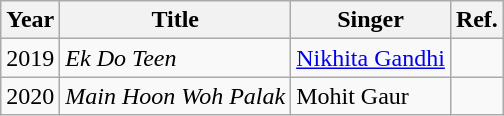<table class="wikitable sortable">
<tr>
<th>Year</th>
<th>Title</th>
<th>Singer</th>
<th>Ref.</th>
</tr>
<tr>
<td>2019</td>
<td><em>Ek Do Teen</em></td>
<td><a href='#'>Nikhita Gandhi</a></td>
<td></td>
</tr>
<tr>
<td>2020</td>
<td><em>Main Hoon Woh Palak</em></td>
<td>Mohit Gaur</td>
<td></td>
</tr>
</table>
